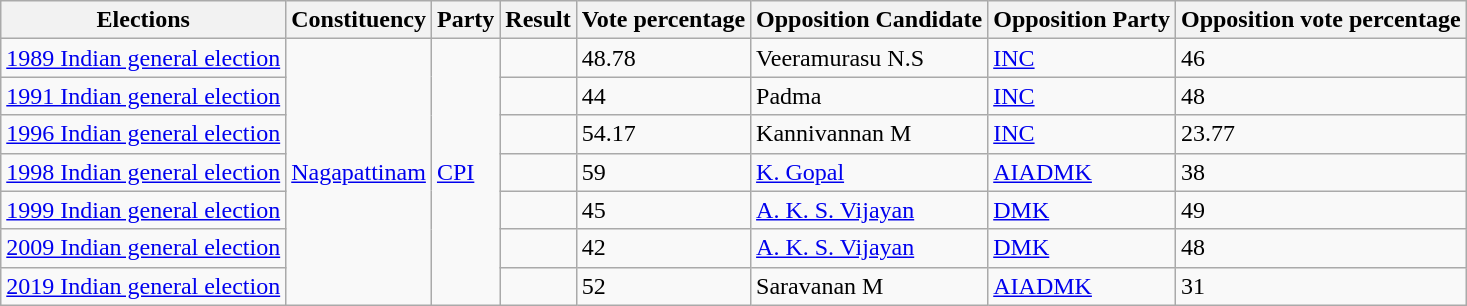<table class="wikitable sortable">
<tr>
<th>Elections</th>
<th>Constituency</th>
<th>Party</th>
<th>Result</th>
<th>Vote percentage</th>
<th>Opposition Candidate</th>
<th>Opposition Party</th>
<th>Opposition vote percentage</th>
</tr>
<tr>
<td><a href='#'>1989 Indian general election</a></td>
<td rowspan=7><a href='#'>Nagapattinam</a></td>
<td rowspan=7><a href='#'>CPI</a></td>
<td></td>
<td>48.78</td>
<td>Veeramurasu N.S</td>
<td><a href='#'>INC</a></td>
<td>46</td>
</tr>
<tr>
<td><a href='#'>1991 Indian general election</a></td>
<td></td>
<td>44</td>
<td>Padma</td>
<td><a href='#'>INC</a></td>
<td>48</td>
</tr>
<tr>
<td><a href='#'>1996 Indian general election</a></td>
<td></td>
<td>54.17</td>
<td>Kannivannan M</td>
<td><a href='#'>INC</a></td>
<td>23.77</td>
</tr>
<tr>
<td><a href='#'>1998 Indian general election</a></td>
<td></td>
<td>59</td>
<td><a href='#'>K. Gopal</a></td>
<td><a href='#'>AIADMK</a></td>
<td>38</td>
</tr>
<tr>
<td><a href='#'>1999 Indian general election</a></td>
<td></td>
<td>45</td>
<td><a href='#'>A. K. S. Vijayan</a></td>
<td><a href='#'>DMK</a></td>
<td>49</td>
</tr>
<tr>
<td><a href='#'>2009 Indian general election</a></td>
<td></td>
<td>42</td>
<td><a href='#'>A. K. S. Vijayan</a></td>
<td><a href='#'>DMK</a></td>
<td>48</td>
</tr>
<tr>
<td><a href='#'>2019 Indian general election</a></td>
<td></td>
<td>52</td>
<td>Saravanan M</td>
<td><a href='#'>AIADMK</a></td>
<td>31</td>
</tr>
</table>
